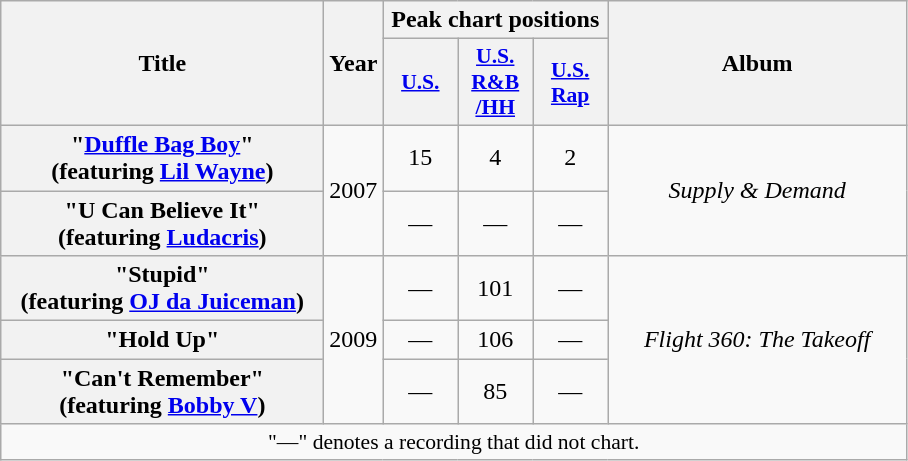<table class="wikitable plainrowheaders" style="text-align:center;">
<tr>
<th scope="col" rowspan="2" style="width:13em;">Title</th>
<th scope="col" rowspan="2">Year</th>
<th scope="col" colspan="3">Peak chart positions</th>
<th scope="col" rowspan="2" style="width:12em;">Album</th>
</tr>
<tr>
<th style="width:3em;font-size:90%;"><a href='#'>U.S.</a><br></th>
<th style="width:3em;font-size:90%;"><a href='#'>U.S.<br>R&B<br>/HH</a><br></th>
<th style="width:3em;font-size:90%;"><a href='#'>U.S.<br>Rap</a><br></th>
</tr>
<tr>
<th scope="row">"<a href='#'>Duffle Bag Boy</a>"<br><span>(featuring <a href='#'>Lil Wayne</a>)</span></th>
<td rowspan="2">2007</td>
<td>15</td>
<td>4</td>
<td>2</td>
<td rowspan="2"><em>Supply & Demand</em></td>
</tr>
<tr>
<th scope="row">"U Can Believe It"<br><span>(featuring <a href='#'>Ludacris</a>)</span></th>
<td>—</td>
<td>—</td>
<td>—</td>
</tr>
<tr>
<th scope="row">"Stupid"<br><span>(featuring <a href='#'>OJ da Juiceman</a>)</span></th>
<td rowspan="3">2009</td>
<td>—</td>
<td>101</td>
<td>—</td>
<td rowspan="3"><em>Flight 360: The Takeoff</em></td>
</tr>
<tr>
<th scope="row">"Hold Up"</th>
<td>—</td>
<td>106</td>
<td>—</td>
</tr>
<tr>
<th scope="row">"Can't Remember"<br><span>(featuring <a href='#'>Bobby V</a>)</span></th>
<td>—</td>
<td>85</td>
<td>—</td>
</tr>
<tr>
<td colspan="14" style="font-size:90%">"—" denotes a recording that did not chart.</td>
</tr>
</table>
